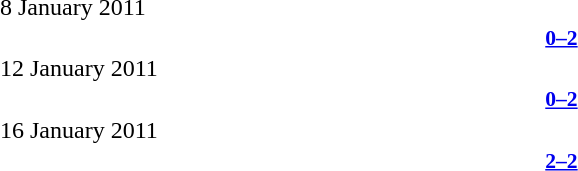<table style="width:70%;" cellspacing="1">
<tr>
<th width=35%></th>
<th width=15%></th>
<th></th>
</tr>
<tr>
<td>8 January 2011</td>
</tr>
<tr style=font-size:90%>
<td align=right><strong></strong></td>
<td align=center><strong><a href='#'>0–2</a></strong></td>
<td><strong></strong></td>
</tr>
<tr>
<td>12 January 2011</td>
</tr>
<tr style=font-size:90%>
<td align=right><strong></strong></td>
<td align=center><strong><a href='#'>0–2</a></strong></td>
<td><strong></strong></td>
</tr>
<tr>
<td>16 January 2011</td>
</tr>
<tr style=font-size:90%>
<td align=right><strong></strong></td>
<td align=center><strong><a href='#'>2–2</a></strong></td>
<td><strong></strong></td>
</tr>
</table>
